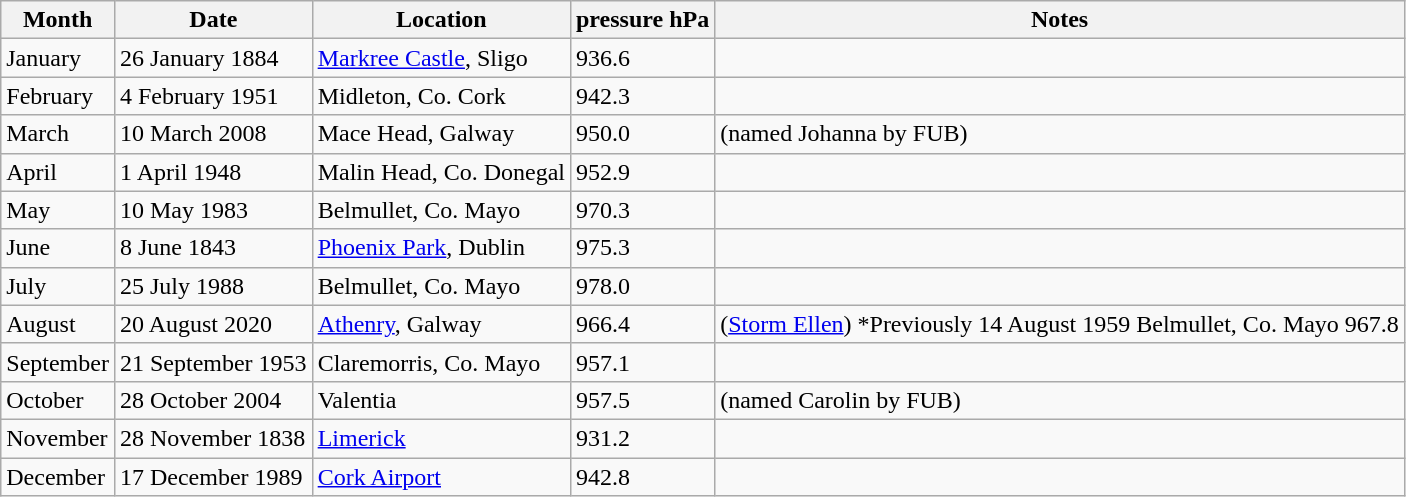<table class="wikitable sortable">
<tr>
<th>Month</th>
<th>Date</th>
<th class="unsortable">Location</th>
<th>pressure hPa</th>
<th class="unsortable">Notes</th>
</tr>
<tr>
<td>January</td>
<td>26 January 1884</td>
<td><a href='#'>Markree Castle</a>, Sligo</td>
<td>936.6</td>
<td></td>
</tr>
<tr>
<td>February</td>
<td>4 February 1951</td>
<td>Midleton, Co. Cork</td>
<td>942.3</td>
<td></td>
</tr>
<tr>
<td>March</td>
<td>10 March 2008</td>
<td>Mace Head, Galway</td>
<td>950.0</td>
<td>(named Johanna by FUB)</td>
</tr>
<tr>
<td>April</td>
<td>1 April 1948</td>
<td>Malin Head, Co. Donegal</td>
<td>952.9</td>
<td></td>
</tr>
<tr>
<td>May</td>
<td>10 May 1983</td>
<td>Belmullet, Co. Mayo</td>
<td>970.3</td>
<td></td>
</tr>
<tr>
<td>June</td>
<td>8 June 1843</td>
<td><a href='#'>Phoenix Park</a>, Dublin</td>
<td>975.3</td>
<td></td>
</tr>
<tr>
<td>July</td>
<td>25 July 1988</td>
<td>Belmullet, Co. Mayo</td>
<td>978.0</td>
<td></td>
</tr>
<tr>
<td>August</td>
<td>20 August 2020</td>
<td><a href='#'>Athenry</a>, Galway</td>
<td>966.4</td>
<td>(<a href='#'>Storm Ellen</a>) *Previously 14 August 1959 Belmullet, Co. Mayo 967.8</td>
</tr>
<tr>
<td>September</td>
<td>21 September 1953</td>
<td>Claremorris, Co. Mayo</td>
<td>957.1</td>
<td></td>
</tr>
<tr>
<td>October</td>
<td>28 October 2004</td>
<td>Valentia</td>
<td>957.5</td>
<td>(named Carolin by FUB)</td>
</tr>
<tr>
<td>November</td>
<td>28 November 1838</td>
<td><a href='#'>Limerick</a></td>
<td>931.2</td>
<td></td>
</tr>
<tr>
<td>December</td>
<td>17 December 1989</td>
<td><a href='#'>Cork Airport</a></td>
<td>942.8</td>
<td></td>
</tr>
</table>
